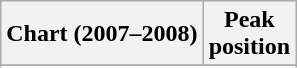<table class="wikitable sortable">
<tr>
<th align="left">Chart (2007–2008)</th>
<th align="center">Peak<br>position</th>
</tr>
<tr>
</tr>
<tr>
</tr>
</table>
